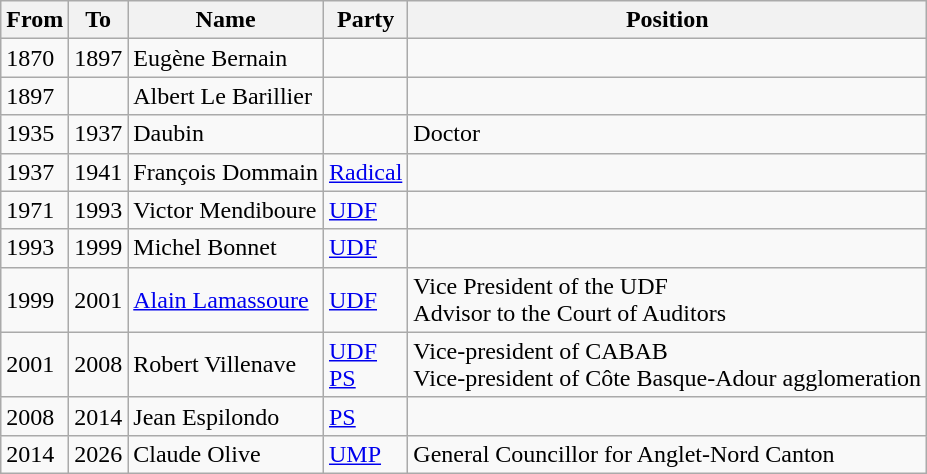<table class="wikitable">
<tr>
<th>From</th>
<th>To</th>
<th>Name</th>
<th>Party</th>
<th>Position</th>
</tr>
<tr>
<td>1870</td>
<td>1897</td>
<td>Eugène Bernain</td>
<td></td>
<td></td>
</tr>
<tr>
<td>1897</td>
<td></td>
<td>Albert Le Barillier</td>
<td></td>
<td></td>
</tr>
<tr>
<td>1935</td>
<td>1937</td>
<td>Daubin</td>
<td></td>
<td>Doctor</td>
</tr>
<tr>
<td>1937</td>
<td>1941</td>
<td>François Dommain</td>
<td><a href='#'>Radical</a></td>
<td></td>
</tr>
<tr>
<td>1971</td>
<td>1993</td>
<td>Victor Mendiboure</td>
<td><a href='#'>UDF</a></td>
<td></td>
</tr>
<tr>
<td>1993</td>
<td>1999</td>
<td>Michel Bonnet</td>
<td><a href='#'>UDF</a></td>
<td></td>
</tr>
<tr>
<td>1999</td>
<td>2001</td>
<td><a href='#'>Alain Lamassoure</a></td>
<td><a href='#'>UDF</a></td>
<td>Vice President of the UDF<br> Advisor to the Court of Auditors</td>
</tr>
<tr>
<td>2001</td>
<td>2008</td>
<td>Robert Villenave</td>
<td><a href='#'>UDF</a><br><a href='#'>PS</a></td>
<td>Vice-president of CABAB<br>Vice-president of Côte Basque-Adour agglomeration</td>
</tr>
<tr>
<td>2008</td>
<td>2014</td>
<td>Jean Espilondo</td>
<td><a href='#'>PS</a></td>
<td></td>
</tr>
<tr>
<td>2014</td>
<td>2026</td>
<td>Claude Olive</td>
<td><a href='#'>UMP</a></td>
<td>General Councillor for Anglet-Nord Canton</td>
</tr>
</table>
